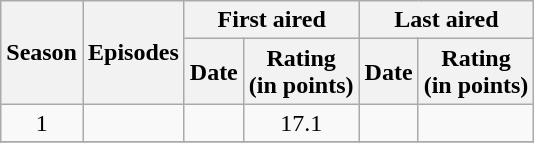<table class="wikitable" style="text-align: center">
<tr>
<th scope="col" rowspan="2">Season</th>
<th scope="col" rowspan="2" colspan="1">Episodes</th>
<th scope="col" colspan="2">First aired</th>
<th scope="col" colspan="2">Last aired</th>
</tr>
<tr>
<th scope="col">Date</th>
<th scope="col">Rating<br>(in points)</th>
<th scope="col">Date</th>
<th scope="col">Rating<br>(in points)</th>
</tr>
<tr>
<td>1</td>
<td></td>
<td></td>
<td>17.1</td>
<td></td>
<td></td>
</tr>
<tr>
</tr>
</table>
